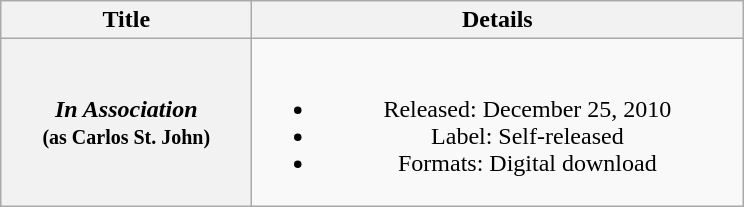<table class="wikitable plainrowheaders" style="text-align:center">
<tr>
<th scope="col" style="width:10em">Title</th>
<th scope="col" style="width:20em">Details</th>
</tr>
<tr>
<th scope="row"><em>In Association</em><br><small>(as Carlos St. John)</small></th>
<td><br><ul><li>Released: December 25, 2010</li><li>Label: Self-released</li><li>Formats: Digital download</li></ul></td>
</tr>
</table>
